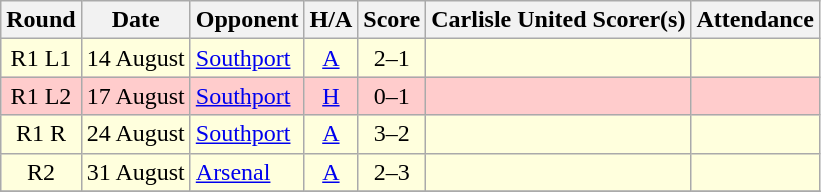<table class="wikitable" style="text-align:center">
<tr>
<th>Round</th>
<th>Date</th>
<th>Opponent</th>
<th>H/A</th>
<th>Score</th>
<th>Carlisle United Scorer(s)</th>
<th>Attendance</th>
</tr>
<tr bgcolor=#ffffdd>
<td>R1 L1</td>
<td align=left>14 August</td>
<td align=left><a href='#'>Southport</a></td>
<td><a href='#'>A</a></td>
<td>2–1</td>
<td align=left></td>
<td></td>
</tr>
<tr bgcolor=#FFCCCC>
<td>R1 L2</td>
<td align=left>17 August</td>
<td align=left><a href='#'>Southport</a></td>
<td><a href='#'>H</a></td>
<td>0–1</td>
<td align=left></td>
<td></td>
</tr>
<tr bgcolor=#ffffdd>
<td>R1 R</td>
<td align=left>24 August</td>
<td align=left><a href='#'>Southport</a></td>
<td><a href='#'>A</a></td>
<td>3–2</td>
<td align=left></td>
<td></td>
</tr>
<tr bgcolor=#ffffdd>
<td>R2</td>
<td align=left>31 August</td>
<td align=left><a href='#'>Arsenal</a></td>
<td><a href='#'>A</a></td>
<td>2–3</td>
<td align=left></td>
<td></td>
</tr>
<tr>
</tr>
</table>
